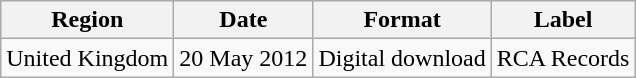<table class=wikitable>
<tr>
<th scope="col">Region</th>
<th scope="col">Date</th>
<th scope="col">Format</th>
<th scope="col">Label</th>
</tr>
<tr>
<td>United Kingdom</td>
<td>20 May 2012</td>
<td>Digital download</td>
<td>RCA Records</td>
</tr>
</table>
